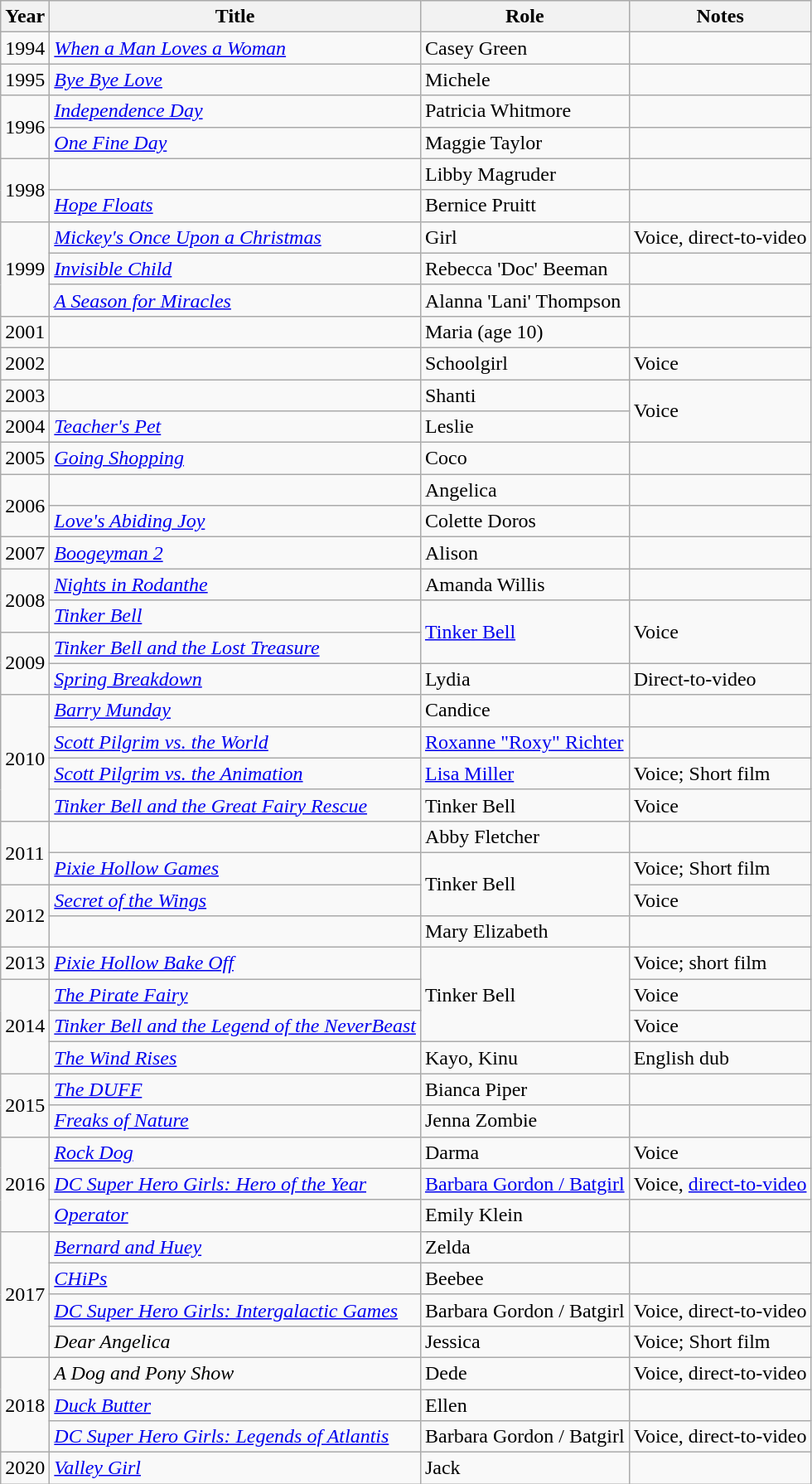<table class="wikitable sortable">
<tr>
<th>Year</th>
<th>Title</th>
<th>Role</th>
<th class="unsortable">Notes</th>
</tr>
<tr>
<td>1994</td>
<td><em><a href='#'>When a Man Loves a Woman</a></em></td>
<td>Casey Green</td>
<td></td>
</tr>
<tr>
<td>1995</td>
<td><em><a href='#'>Bye Bye Love</a></em></td>
<td>Michele</td>
<td></td>
</tr>
<tr>
<td rowspan="2">1996</td>
<td><em><a href='#'>Independence Day</a></em></td>
<td>Patricia Whitmore</td>
<td></td>
</tr>
<tr>
<td><em><a href='#'>One Fine Day</a></em></td>
<td>Maggie Taylor</td>
<td></td>
</tr>
<tr>
<td rowspan="2">1998</td>
<td><em></em></td>
<td>Libby Magruder</td>
<td></td>
</tr>
<tr>
<td><em><a href='#'>Hope Floats</a></em></td>
<td>Bernice Pruitt</td>
<td></td>
</tr>
<tr>
<td rowspan="3">1999</td>
<td><em><a href='#'>Mickey's Once Upon a Christmas</a></em></td>
<td>Girl</td>
<td>Voice, direct-to-video</td>
</tr>
<tr>
<td><em><a href='#'>Invisible Child</a></em></td>
<td>Rebecca 'Doc' Beeman</td>
<td></td>
</tr>
<tr>
<td><em><a href='#'>A Season for Miracles</a></em></td>
<td>Alanna 'Lani' Thompson</td>
<td></td>
</tr>
<tr>
<td>2001</td>
<td><em></em></td>
<td>Maria (age 10)</td>
<td></td>
</tr>
<tr>
<td>2002</td>
<td><em></em></td>
<td>Schoolgirl</td>
<td>Voice</td>
</tr>
<tr>
<td>2003</td>
<td><em></em></td>
<td>Shanti</td>
<td rowspan="2">Voice</td>
</tr>
<tr>
<td>2004</td>
<td><em><a href='#'>Teacher's Pet</a></em></td>
<td>Leslie</td>
</tr>
<tr>
<td>2005</td>
<td><em><a href='#'>Going Shopping</a></em></td>
<td>Coco</td>
<td></td>
</tr>
<tr>
<td rowspan="2">2006</td>
<td><em></em></td>
<td>Angelica</td>
<td></td>
</tr>
<tr>
<td><em><a href='#'>Love's Abiding Joy</a></em></td>
<td>Colette Doros</td>
<td></td>
</tr>
<tr>
<td>2007</td>
<td><em><a href='#'>Boogeyman 2</a></em></td>
<td>Alison</td>
<td></td>
</tr>
<tr>
<td rowspan="2">2008</td>
<td><em><a href='#'>Nights in Rodanthe</a></em></td>
<td>Amanda Willis</td>
<td></td>
</tr>
<tr>
<td><em><a href='#'>Tinker Bell</a></em></td>
<td rowspan="2"><a href='#'>Tinker Bell</a></td>
<td rowspan="2">Voice</td>
</tr>
<tr>
<td rowspan="2">2009</td>
<td><em><a href='#'>Tinker Bell and the Lost Treasure</a></em></td>
</tr>
<tr>
<td><em><a href='#'>Spring Breakdown</a></em></td>
<td>Lydia</td>
<td>Direct-to-video</td>
</tr>
<tr>
<td rowspan="4">2010</td>
<td><em><a href='#'>Barry Munday</a></em></td>
<td>Candice</td>
<td></td>
</tr>
<tr>
<td><em><a href='#'>Scott Pilgrim vs. the World</a></em></td>
<td><a href='#'>Roxanne "Roxy" Richter</a></td>
<td></td>
</tr>
<tr>
<td><em><a href='#'>Scott Pilgrim vs. the Animation</a></em></td>
<td><a href='#'>Lisa Miller</a></td>
<td>Voice; Short film</td>
</tr>
<tr>
<td><em><a href='#'>Tinker Bell and the Great Fairy Rescue</a></em></td>
<td>Tinker Bell</td>
<td>Voice</td>
</tr>
<tr>
<td rowspan="2">2011</td>
<td><em></em></td>
<td>Abby Fletcher</td>
<td></td>
</tr>
<tr>
<td><em><a href='#'>Pixie Hollow Games</a></em></td>
<td rowspan="2">Tinker Bell</td>
<td>Voice; Short film</td>
</tr>
<tr>
<td rowspan="2">2012</td>
<td><em><a href='#'>Secret of the Wings</a></em></td>
<td>Voice</td>
</tr>
<tr>
<td><em></em></td>
<td>Mary Elizabeth</td>
<td></td>
</tr>
<tr>
<td>2013</td>
<td><em><a href='#'>Pixie Hollow Bake Off</a></em></td>
<td rowspan="3">Tinker Bell</td>
<td>Voice; short film</td>
</tr>
<tr>
<td rowspan="3">2014</td>
<td><em><a href='#'>The Pirate Fairy</a></em></td>
<td>Voice</td>
</tr>
<tr>
<td><em><a href='#'>Tinker Bell and the Legend of the NeverBeast</a></em></td>
<td>Voice</td>
</tr>
<tr>
<td><em><a href='#'>The Wind Rises</a></em></td>
<td>Kayo, Kinu</td>
<td>English dub</td>
</tr>
<tr>
<td rowspan="2">2015</td>
<td><em><a href='#'>The DUFF</a></em></td>
<td>Bianca Piper</td>
<td></td>
</tr>
<tr>
<td><em><a href='#'>Freaks of Nature</a></em></td>
<td>Jenna Zombie</td>
<td></td>
</tr>
<tr>
<td rowspan="3">2016</td>
<td><em><a href='#'>Rock Dog</a></em></td>
<td>Darma</td>
<td>Voice</td>
</tr>
<tr>
<td><em><a href='#'>DC Super Hero Girls: Hero of the Year</a></em></td>
<td><a href='#'>Barbara Gordon / Batgirl</a></td>
<td>Voice, <a href='#'>direct-to-video</a></td>
</tr>
<tr>
<td><em><a href='#'>Operator</a></em></td>
<td>Emily Klein</td>
<td></td>
</tr>
<tr>
<td rowspan="4">2017</td>
<td><em><a href='#'>Bernard and Huey</a></em></td>
<td>Zelda</td>
<td></td>
</tr>
<tr>
<td><em><a href='#'>CHiPs</a></em></td>
<td>Beebee</td>
<td></td>
</tr>
<tr>
<td><em><a href='#'>DC Super Hero Girls: Intergalactic Games</a></em></td>
<td>Barbara Gordon / Batgirl</td>
<td>Voice, direct-to-video</td>
</tr>
<tr>
<td><em>Dear Angelica</em></td>
<td>Jessica</td>
<td>Voice; Short film</td>
</tr>
<tr>
<td rowspan="3">2018</td>
<td><em>A Dog and Pony Show</em></td>
<td>Dede</td>
<td>Voice, direct-to-video</td>
</tr>
<tr>
<td><em><a href='#'>Duck Butter</a></em></td>
<td>Ellen</td>
<td></td>
</tr>
<tr>
<td><em><a href='#'>DC Super Hero Girls: Legends of Atlantis</a></em></td>
<td>Barbara Gordon / Batgirl</td>
<td>Voice, direct-to-video</td>
</tr>
<tr>
<td>2020</td>
<td><em><a href='#'>Valley Girl</a></em></td>
<td>Jack</td>
<td></td>
</tr>
</table>
